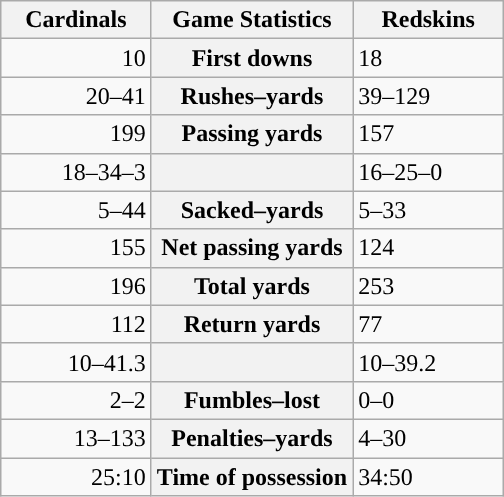<table class="wikitable" style="margin: 1em auto 1em auto">
<tr>
<th style="width:30%;">Cardinals</th>
<th style="width:40%;">Game Statistics</th>
<th style="width:30%;">Redskins</th>
</tr>
<tr>
<td style="text-align:right;">10</td>
<th>First downs</th>
<td>18</td>
</tr>
<tr>
<td style="text-align:right;">20–41</td>
<th>Rushes–yards</th>
<td>39–129</td>
</tr>
<tr>
<td style="text-align:right;">199</td>
<th>Passing yards</th>
<td>157</td>
</tr>
<tr>
<td style="text-align:right;">18–34–3</td>
<th></th>
<td>16–25–0</td>
</tr>
<tr>
<td style="text-align:right;">5–44</td>
<th>Sacked–yards</th>
<td>5–33</td>
</tr>
<tr>
<td style="text-align:right;">155</td>
<th>Net passing yards</th>
<td>124</td>
</tr>
<tr>
<td style="text-align:right;">196</td>
<th>Total yards</th>
<td>253</td>
</tr>
<tr>
<td style="text-align:right;">112</td>
<th>Return yards</th>
<td>77</td>
</tr>
<tr>
<td style="text-align:right;">10–41.3</td>
<th></th>
<td>10–39.2</td>
</tr>
<tr>
<td style="text-align:right;">2–2</td>
<th>Fumbles–lost</th>
<td>0–0</td>
</tr>
<tr>
<td style="text-align:right;">13–133</td>
<th>Penalties–yards</th>
<td>4–30</td>
</tr>
<tr>
<td style="text-align:right;">25:10</td>
<th>Time of possession</th>
<td>34:50</td>
</tr>
</table>
